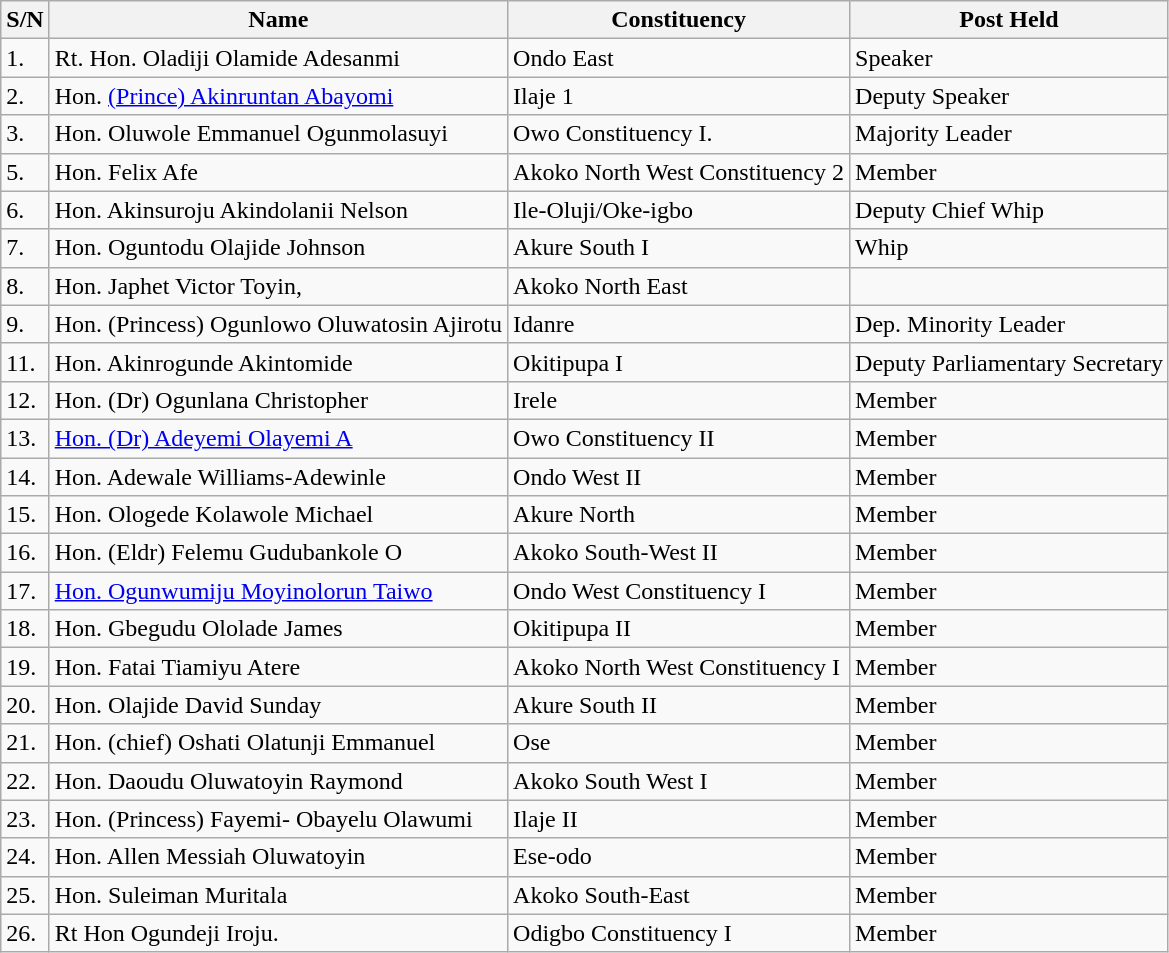<table class="wikitable">
<tr>
<th>S/N</th>
<th>Name</th>
<th>Constituency</th>
<th>Post Held</th>
</tr>
<tr>
<td>1.</td>
<td>Rt. Hon. Oladiji Olamide Adesanmi</td>
<td>Ondo East</td>
<td>Speaker</td>
</tr>
<tr>
<td>2.</td>
<td>Hon. <a href='#'>(Prince) Akinruntan Abayomi</a></td>
<td>Ilaje 1</td>
<td>Deputy Speaker</td>
</tr>
<tr>
<td>3.</td>
<td>Hon. Oluwole Emmanuel Ogunmolasuyi</td>
<td>Owo Constituency I.</td>
<td>Majority Leader</td>
</tr>
<tr>
<td>5.</td>
<td>Hon. Felix Afe</td>
<td>Akoko North West Constituency 2</td>
<td>Member</td>
</tr>
<tr>
<td>6.</td>
<td>Hon. Akinsuroju Akindolanii Nelson</td>
<td>Ile-Oluji/Oke-igbo</td>
<td>Deputy Chief Whip</td>
</tr>
<tr>
<td>7.</td>
<td>Hon. Oguntodu Olajide Johnson</td>
<td>Akure South I</td>
<td>Whip</td>
</tr>
<tr>
<td>8.</td>
<td>Hon. Japhet Victor Toyin,</td>
<td>Akoko North East</td>
<td></td>
</tr>
<tr>
<td>9.</td>
<td>Hon. (Princess) Ogunlowo Oluwatosin Ajirotu</td>
<td>Idanre</td>
<td>Dep. Minority Leader</td>
</tr>
<tr>
<td>11.</td>
<td>Hon. Akinrogunde Akintomide</td>
<td>Okitipupa I</td>
<td>Deputy Parliamentary Secretary</td>
</tr>
<tr>
<td>12.</td>
<td>Hon. (Dr) Ogunlana Christopher</td>
<td>Irele</td>
<td>Member</td>
</tr>
<tr>
<td>13.</td>
<td><a href='#'>Hon. (Dr) Adeyemi Olayemi A</a></td>
<td>Owo Constituency II</td>
<td>Member</td>
</tr>
<tr>
<td>14.</td>
<td>Hon. Adewale Williams-Adewinle</td>
<td>Ondo West II</td>
<td>Member</td>
</tr>
<tr>
<td>15.</td>
<td>Hon. Ologede Kolawole Michael</td>
<td>Akure North</td>
<td>Member</td>
</tr>
<tr>
<td>16.</td>
<td>Hon. (Eldr) Felemu Gudubankole O</td>
<td>Akoko South-West II</td>
<td>Member</td>
</tr>
<tr>
<td>17.</td>
<td><a href='#'>Hon. Ogunwumiju Moyinolorun Taiwo</a></td>
<td>Ondo West Constituency I</td>
<td>Member</td>
</tr>
<tr>
<td>18.</td>
<td>Hon. Gbegudu Ololade James</td>
<td>Okitipupa II</td>
<td>Member</td>
</tr>
<tr>
<td>19.</td>
<td>Hon. Fatai Tiamiyu Atere</td>
<td>Akoko North West Constituency I</td>
<td>Member</td>
</tr>
<tr>
<td>20.</td>
<td>Hon. Olajide David Sunday</td>
<td>Akure South II</td>
<td>Member</td>
</tr>
<tr>
<td>21.</td>
<td>Hon. (chief) Oshati Olatunji Emmanuel</td>
<td>Ose</td>
<td>Member</td>
</tr>
<tr>
<td>22.</td>
<td>Hon. Daoudu Oluwatoyin Raymond</td>
<td>Akoko South West I</td>
<td>Member</td>
</tr>
<tr>
<td>23.</td>
<td>Hon. (Princess) Fayemi- Obayelu Olawumi</td>
<td>Ilaje II</td>
<td>Member</td>
</tr>
<tr>
<td>24.</td>
<td>Hon. Allen Messiah Oluwatoyin</td>
<td>Ese-odo</td>
<td>Member</td>
</tr>
<tr>
<td>25.</td>
<td>Hon. Suleiman Muritala</td>
<td>Akoko South-East</td>
<td>Member</td>
</tr>
<tr>
<td>26.</td>
<td>Rt Hon Ogundeji Iroju.</td>
<td>Odigbo Constituency I</td>
<td>Member</td>
</tr>
</table>
